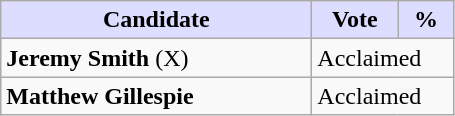<table class="wikitable">
<tr>
<th style="background:#ddf; width:200px;">Candidate</th>
<th style="background:#ddf; width:50px;">Vote</th>
<th style="background:#ddf; width:30px;">%</th>
</tr>
<tr>
<td><strong>Jeremy Smith</strong> (X)</td>
<td colspan="2">Acclaimed</td>
</tr>
<tr>
<td><strong>Matthew Gillespie</strong></td>
<td colspan="2">Acclaimed</td>
</tr>
</table>
